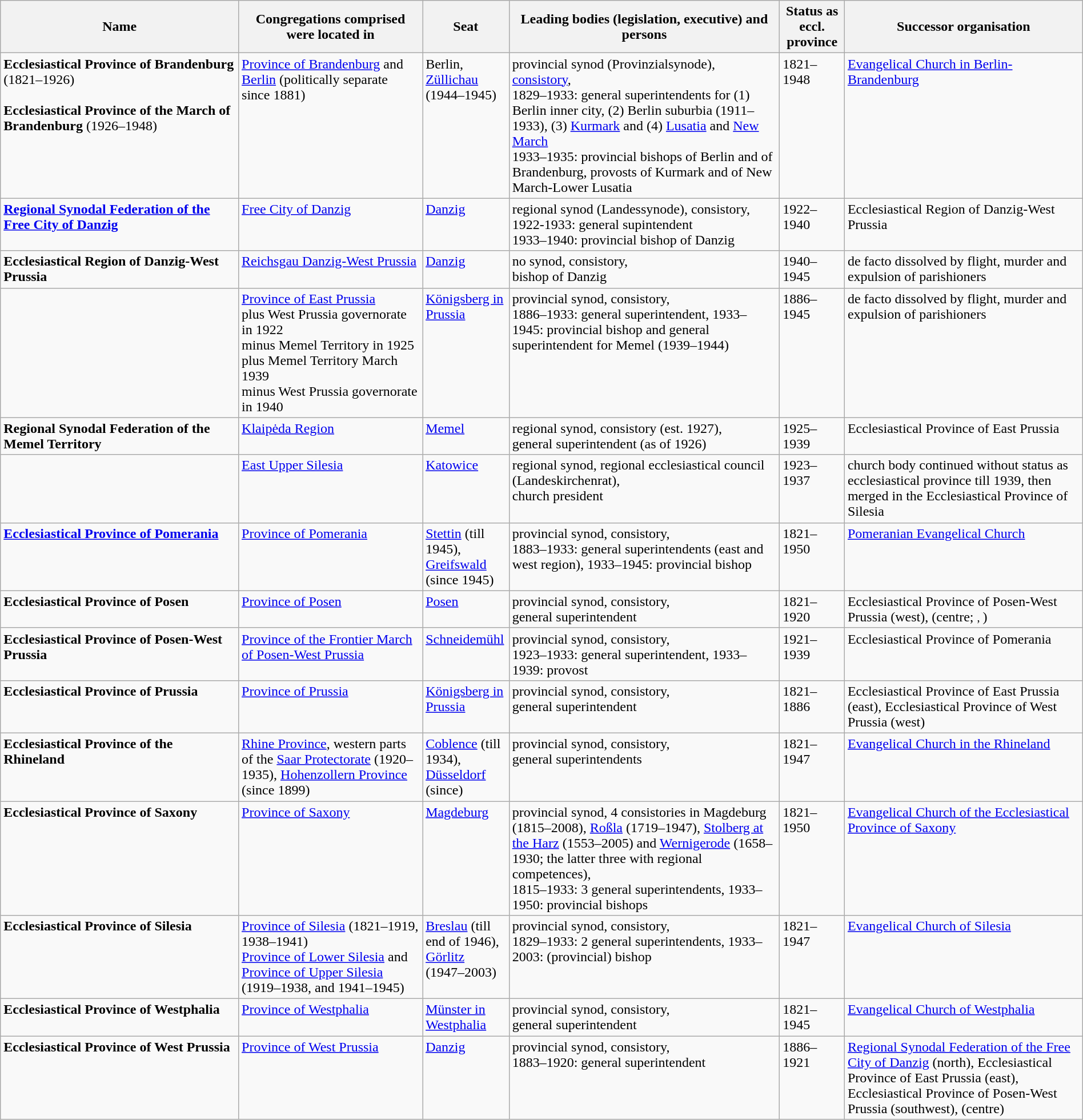<table class="sortable wikitable" width="100%">
<tr class="hintergrundfarbe5">
<th width = "22%">Name</th>
<th width = "17%">Congregations comprised were located in</th>
<th width = "8%">Seat</th>
<th width = "25%">Leading bodies (legislation, executive) and persons</th>
<th width = "6%">Status as eccl. province</th>
<th width = "22%">Successor organisation<br></th>
</tr>
<tr valign=top>
<td><strong>Ecclesiastical Province of Brandenburg</strong> (1821–1926)<br><small></small><br><strong>Ecclesiastical Province of the March of Brandenburg</strong> (1926–1948)<br><small></small></td>
<td><a href='#'>Province of Brandenburg</a> and<br><a href='#'>Berlin</a> (politically separate since 1881)</td>
<td>Berlin, <br><a href='#'>Züllichau</a> (1944–1945)</td>
<td>provincial synod (Provinzialsynode), <br><a href='#'>consistory</a>, <br>1829–1933: general superintendents for (1) Berlin inner city, (2) Berlin suburbia (1911–1933), (3) <a href='#'>Kurmark</a> and (4) <a href='#'>Lusatia</a> and <a href='#'>New March</a><br>1933–1935: provincial bishops of Berlin and of Brandenburg, provosts of Kurmark and of New March-Lower Lusatia</td>
<td>1821–1948</td>
<td><a href='#'>Evangelical Church in Berlin-Brandenburg</a></td>
</tr>
<tr valign=top>
<td><strong><a href='#'>Regional Synodal Federation of the Free City of Danzig</a></strong><br><small></small></td>
<td><a href='#'>Free City of Danzig</a></td>
<td><a href='#'>Danzig</a></td>
<td>regional synod (Landessynode), consistory, <br>1922-1933: general supintendent<br>1933–1940: provincial bishop of Danzig</td>
<td>1922–1940</td>
<td>Ecclesiastical Region of Danzig-West Prussia</td>
</tr>
<tr valign=top>
<td><strong>Ecclesiastical Region of Danzig-West Prussia</strong><br><small></small></td>
<td><a href='#'>Reichsgau Danzig-West Prussia</a></td>
<td><a href='#'>Danzig</a></td>
<td>no synod, consistory, <br>bishop of Danzig</td>
<td>1940–1945</td>
<td>de facto dissolved by flight, murder and expulsion of parishioners</td>
</tr>
<tr valign=top>
<td><strong></strong><br><small></small></td>
<td><a href='#'>Province of East Prussia</a><br>plus West Prussia governorate in 1922<br>minus Memel Territory in 1925<br>plus Memel Territory March 1939<br>minus West Prussia governorate in 1940</td>
<td><a href='#'>Königsberg in Prussia</a></td>
<td>provincial synod, consistory, <br>1886–1933: general superintendent, 1933–1945: provincial bishop and general superintendent for Memel (1939–1944)</td>
<td>1886–1945</td>
<td>de facto dissolved by flight, murder and expulsion of parishioners</td>
</tr>
<tr valign=top>
<td><strong>Regional Synodal Federation of the Memel Territory</strong><br><small></small></td>
<td><a href='#'>Klaipėda Region</a></td>
<td><a href='#'>Memel</a></td>
<td>regional synod, consistory (est. 1927), <br>general superintendent (as of 1926)</td>
<td>1925–1939</td>
<td>Ecclesiastical Province of East Prussia</td>
</tr>
<tr valign=top>
<td><strong></strong><br><small>  </small></td>
<td><a href='#'>East Upper Silesia</a></td>
<td><a href='#'>Katowice</a></td>
<td>regional synod, regional ecclesiastical council (Landeskirchenrat), <br>church president</td>
<td>1923–1937</td>
<td>church body continued without status as ecclesiastical province till 1939, then merged in the Ecclesiastical Province of Silesia</td>
</tr>
<tr valign=top>
<td><strong><a href='#'>Ecclesiastical Province of Pomerania</a></strong><br><small></small></td>
<td><a href='#'>Province of Pomerania</a></td>
<td><a href='#'>Stettin</a> (till 1945), <br><a href='#'>Greifswald</a> (since 1945)</td>
<td>provincial synod, consistory, <br>1883–1933: general superintendents (east and west region), 1933–1945: provincial bishop</td>
<td>1821–1950</td>
<td><a href='#'>Pomeranian Evangelical Church</a></td>
</tr>
<tr valign=top>
<td><strong>Ecclesiastical Province of Posen</strong><br><small></small></td>
<td><a href='#'>Province of Posen</a></td>
<td><a href='#'>Posen</a></td>
<td>provincial synod, consistory, <br>general superintendent</td>
<td>1821–1920</td>
<td>Ecclesiastical Province of Posen-West Prussia (west),  (centre; <small>, </small>)</td>
</tr>
<tr valign=top>
<td><strong>Ecclesiastical Province of Posen-West Prussia</strong><br><small></small></td>
<td><a href='#'>Province of the Frontier March of Posen-West Prussia</a></td>
<td><a href='#'>Schneidemühl</a></td>
<td>provincial synod, consistory, <br>1923–1933: general superintendent, 1933–1939: provost</td>
<td>1921–1939</td>
<td>Ecclesiastical Province of Pomerania</td>
</tr>
<tr valign=top>
<td><strong>Ecclesiastical Province of Prussia</strong><br><small></small></td>
<td><a href='#'>Province of Prussia</a></td>
<td><a href='#'>Königsberg in Prussia</a></td>
<td>provincial synod, consistory, <br>general superintendent</td>
<td>1821–1886</td>
<td>Ecclesiastical Province of East Prussia (east), Ecclesiastical Province of West Prussia (west)</td>
</tr>
<tr valign=top>
<td><strong>Ecclesiastical Province of the Rhineland</strong><br><small></small></td>
<td><a href='#'>Rhine Province</a>, western parts of the <a href='#'>Saar Protectorate</a> (1920–1935), <a href='#'>Hohenzollern Province</a> (since 1899)</td>
<td><a href='#'>Coblence</a> (till 1934), <a href='#'>Düsseldorf</a> (since)</td>
<td>provincial synod, consistory, <br>general superintendents</td>
<td>1821–1947</td>
<td><a href='#'>Evangelical Church in the Rhineland</a></td>
</tr>
<tr valign=top>
<td><strong>Ecclesiastical Province of Saxony</strong><br><small></small></td>
<td><a href='#'>Province of Saxony</a></td>
<td><a href='#'>Magdeburg</a></td>
<td>provincial synod, 4 consistories in Magdeburg (1815–2008), <a href='#'>Roßla</a> (1719–1947), <a href='#'>Stolberg at the Harz</a> (1553–2005) and <a href='#'>Wernigerode</a> (1658–1930; the latter three with regional competences), <br>1815–1933: 3 general superintendents, 1933–1950: provincial bishops</td>
<td>1821–1950</td>
<td><a href='#'>Evangelical Church of the Ecclesiastical Province of Saxony</a></td>
</tr>
<tr valign=top>
<td><strong>Ecclesiastical Province of Silesia</strong><br><small></small></td>
<td><a href='#'>Province of Silesia</a> (1821–1919, 1938–1941)<br><a href='#'>Province of Lower Silesia</a> and <a href='#'>Province of Upper Silesia</a> (1919–1938, and 1941–1945)</td>
<td><a href='#'>Breslau</a> (till end of 1946), <br><a href='#'>Görlitz</a> (1947–2003)</td>
<td>provincial synod, consistory, <br>1829–1933: 2 general superintendents, 1933–2003: (provincial) bishop</td>
<td>1821–1947</td>
<td><a href='#'>Evangelical Church of Silesia</a></td>
</tr>
<tr valign=top>
<td><strong>Ecclesiastical Province of Westphalia</strong><br><small></small></td>
<td><a href='#'>Province of Westphalia</a></td>
<td><a href='#'>Münster in Westphalia</a></td>
<td>provincial synod, consistory, <br> general superintendent</td>
<td>1821–1945</td>
<td><a href='#'>Evangelical Church of Westphalia</a></td>
</tr>
<tr valign=top>
<td><strong>Ecclesiastical Province of West Prussia</strong><br><small></small></td>
<td><a href='#'>Province of West Prussia</a></td>
<td><a href='#'>Danzig</a></td>
<td>provincial synod, consistory, <br>1883–1920: general superintendent</td>
<td>1886–1921</td>
<td><a href='#'>Regional Synodal Federation of the Free City of Danzig</a> (north), Ecclesiastical Province of East Prussia (east), Ecclesiastical Province of Posen-West Prussia (southwest),  (centre)</td>
</tr>
</table>
